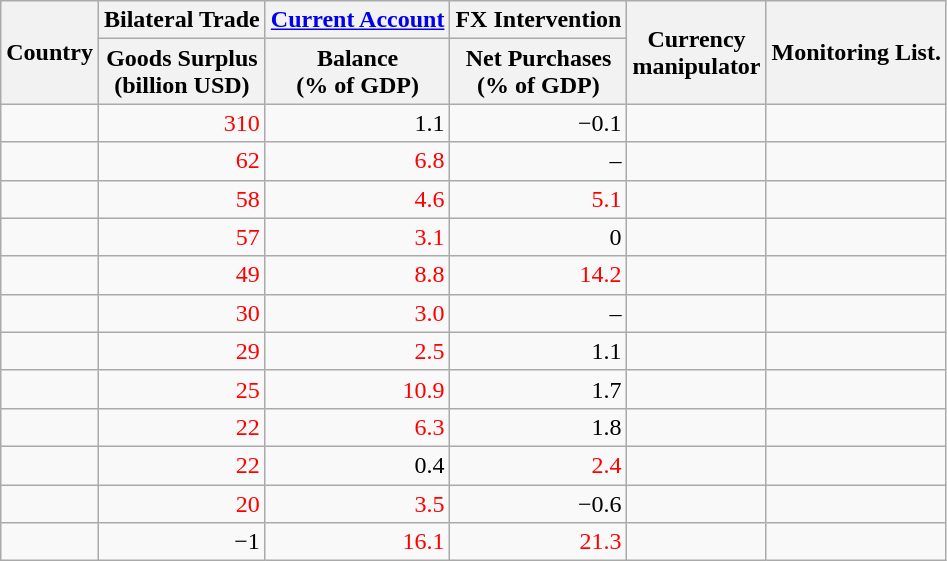<table class="wikitable sortable mw-collapsible mw-collapsed" style="text-align:right;">
<tr>
<th rowspan="2">Country</th>
<th>Bilateral Trade</th>
<th><a href='#'>Current Account</a></th>
<th>FX Intervention</th>
<th rowspan=2>Currency<br>manipulator</th>
<th rowspan=2>Monitoring List.</th>
</tr>
<tr>
<th>Goods Surplus<br>(billion USD)<br></th>
<th>Balance<br>(% of GDP)<br></th>
<th>Net Purchases<br>(% of GDP)<br></th>
</tr>
<tr>
<td style="text-align:left;"></td>
<td style="font-weigbt:bold; color:red;">310</td>
<td>1.1</td>
<td>−0.1</td>
<td></td>
<td></td>
</tr>
<tr>
<td style="text-align:left;"></td>
<td style="font-weigbt:bold; color:red;">62</td>
<td style="font-weigbt:bold; color:red;">6.8</td>
<td>–</td>
<td></td>
<td></td>
</tr>
<tr>
<td style="text-align:left;"></td>
<td style="font-weigbt:bold; color:red;">58</td>
<td style="font-weigbt:bold; color:red;">4.6</td>
<td style="font-weigbt:bold; color:red;">5.1</td>
<td></td>
<td></td>
</tr>
<tr>
<td style="text-align:left;"></td>
<td style="font-weigbt:bold; color:red;">57</td>
<td style="font-weigbt:bold; color:red;">3.1</td>
<td>0</td>
<td></td>
<td></td>
</tr>
<tr>
<td style="text-align:left;"></td>
<td style="font-weigbt:bold; color:red;">49</td>
<td style="font-weigbt:bold; color:red;">8.8</td>
<td style="font-weigbt:bold; color:red;">14.2</td>
<td></td>
<td></td>
</tr>
<tr>
<td style="text-align:left;"></td>
<td style="font-weigbt:bold; color:red;">30</td>
<td style="font-weigbt:bold; color:red;">3.0</td>
<td>–</td>
<td></td>
<td></td>
</tr>
<tr>
<td style="text-align:left;"></td>
<td style="font-weigbt:bold; color:red;">29</td>
<td style="font-weigbt:bold; color:red;">2.5</td>
<td>1.1</td>
<td></td>
<td></td>
</tr>
<tr>
<td style="text-align:left;"></td>
<td style="font-weigbt:bold; color:red;">25</td>
<td style="font-weigbt:bold; color:red;">10.9</td>
<td>1.7</td>
<td></td>
<td></td>
</tr>
<tr>
<td style="text-align:left;"></td>
<td style="font-weigbt:bold; color:red;">22</td>
<td style="font-weigbt:bold; color:red;">6.3</td>
<td>1.8</td>
<td></td>
<td></td>
</tr>
<tr>
<td style="text-align:left;"></td>
<td style="font-weigbt:bold; color:red;">22</td>
<td>0.4</td>
<td style="font-weigbt:bold; color:red;">2.4</td>
<td></td>
<td></td>
</tr>
<tr>
<td style="text-align:left;"></td>
<td style="font-weigbt:bold; color:red;">20</td>
<td style="font-weigbt:bold; color:red;">3.5</td>
<td>−0.6</td>
<td></td>
<td></td>
</tr>
<tr>
<td style="text-align:left;"></td>
<td>−1</td>
<td style="font-weigbt:bold; color:red;">16.1</td>
<td style="font-weigbt:bold; color:red;">21.3</td>
<td></td>
<td></td>
</tr>
</table>
